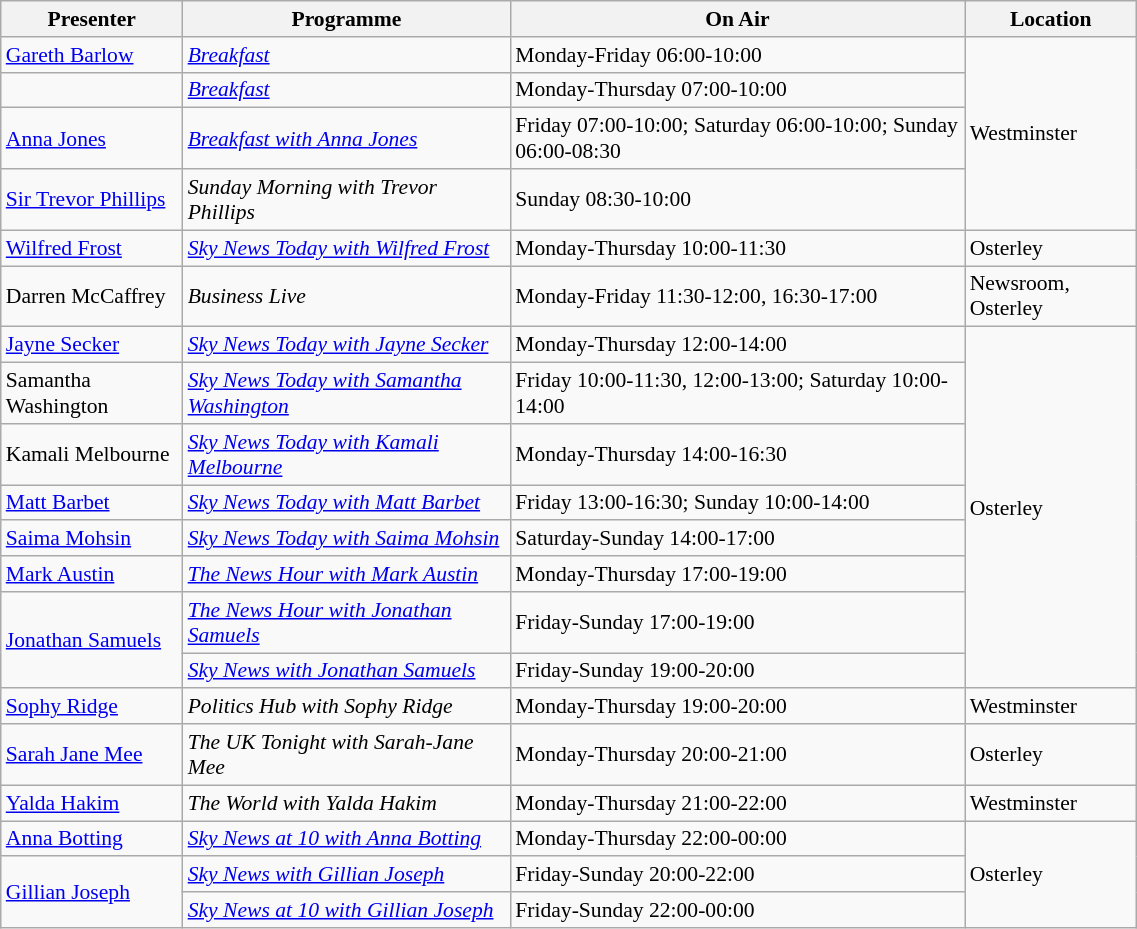<table class="wikitable" style="font-size:90%; width:60%;">
<tr>
<th scope="col">Presenter</th>
<th scope="col">Programme</th>
<th scope="col">On Air</th>
<th scope="col">Location</th>
</tr>
<tr>
<td><a href='#'>Gareth Barlow</a></td>
<td><em><a href='#'>Breakfast</a></em></td>
<td>Monday-Friday 06:00-10:00</td>
<td rowspan="4">Westminster</td>
</tr>
<tr>
<td></td>
<td><em><a href='#'>Breakfast</a></em></td>
<td>Monday-Thursday 07:00-10:00</td>
</tr>
<tr>
<td><a href='#'>Anna Jones</a></td>
<td><em><a href='#'>Breakfast with Anna Jones</a></em></td>
<td>Friday 07:00-10:00; Saturday 06:00-10:00; Sunday 06:00-08:30</td>
</tr>
<tr>
<td><a href='#'>Sir Trevor Phillips</a></td>
<td><em>Sunday Morning with</em> <em>Trevor Phillips</em></td>
<td>Sunday 08:30-10:00</td>
</tr>
<tr>
<td><a href='#'>Wilfred Frost</a></td>
<td><em><a href='#'>Sky News Today with Wilfred Frost</a></em></td>
<td>Monday-Thursday 10:00-11:30</td>
<td>Osterley</td>
</tr>
<tr>
<td>Darren McCaffrey</td>
<td><em>Business Live</em></td>
<td>Monday-Friday 11:30-12:00, 16:30-17:00</td>
<td>Newsroom, Osterley</td>
</tr>
<tr>
<td><a href='#'>Jayne Secker</a></td>
<td><em><a href='#'>Sky News Today with Jayne Secker</a></em></td>
<td>Monday-Thursday 12:00-14:00</td>
<td rowspan="8">Osterley</td>
</tr>
<tr>
<td>Samantha Washington</td>
<td><em><a href='#'>Sky News Today with Samantha Washington</a></em></td>
<td>Friday 10:00-11:30, 12:00-13:00; Saturday 10:00-14:00</td>
</tr>
<tr>
<td>Kamali Melbourne</td>
<td><em><a href='#'>Sky News Today with Kamali Melbourne</a></em></td>
<td>Monday-Thursday 14:00-16:30</td>
</tr>
<tr>
<td><a href='#'>Matt Barbet</a></td>
<td><em><a href='#'>Sky News Today with Matt Barbet</a></em></td>
<td>Friday 13:00-16:30; Sunday 10:00-14:00</td>
</tr>
<tr>
<td><a href='#'>Saima Mohsin</a></td>
<td><em><a href='#'>Sky News Today with Saima Mohsin</a></em></td>
<td>Saturday-Sunday 14:00-17:00</td>
</tr>
<tr>
<td><a href='#'>Mark Austin</a></td>
<td><em><a href='#'>The News Hour with Mark Austin</a></em></td>
<td>Monday-Thursday 17:00-19:00</td>
</tr>
<tr>
<td rowspan="2"><a href='#'>Jonathan Samuels</a></td>
<td><em><a href='#'>The News Hour with Jonathan Samuels</a></em></td>
<td>Friday-Sunday 17:00-19:00</td>
</tr>
<tr>
<td><em><a href='#'>Sky News with Jonathan Samuels</a></em></td>
<td>Friday-Sunday 19:00-20:00</td>
</tr>
<tr>
<td><a href='#'>Sophy Ridge</a></td>
<td><em>Politics Hub with Sophy Ridge</em></td>
<td>Monday-Thursday 19:00-20:00</td>
<td>Westminster</td>
</tr>
<tr>
<td><a href='#'>Sarah Jane Mee</a></td>
<td><em>The UK Tonight with Sarah-Jane Mee</em></td>
<td>Monday-Thursday 20:00-21:00</td>
<td>Osterley</td>
</tr>
<tr>
<td><a href='#'>Yalda Hakim</a></td>
<td><em>The World with Yalda Hakim</em></td>
<td>Monday-Thursday 21:00-22:00</td>
<td>Westminster</td>
</tr>
<tr>
<td><a href='#'>Anna Botting</a></td>
<td><em><a href='#'>Sky News at 10 with Anna Botting</a></em></td>
<td>Monday-Thursday 22:00-00:00</td>
<td rowspan="3">Osterley</td>
</tr>
<tr>
<td rowspan="2"><a href='#'>Gillian Joseph</a></td>
<td><em><a href='#'>Sky News with Gillian Joseph</a></em></td>
<td>Friday-Sunday 20:00-22:00</td>
</tr>
<tr>
<td><em><a href='#'>Sky News at 10 with Gillian Joseph</a></em></td>
<td>Friday-Sunday 22:00-00:00</td>
</tr>
</table>
